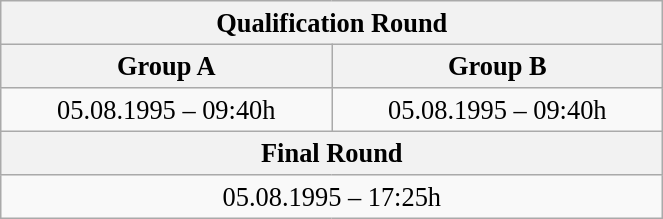<table class="wikitable" style=" text-align:center; font-size:110%;" width="35%">
<tr>
<th colspan="2">Qualification Round</th>
</tr>
<tr>
<th>Group A</th>
<th>Group B</th>
</tr>
<tr>
<td>05.08.1995 – 09:40h</td>
<td>05.08.1995 – 09:40h</td>
</tr>
<tr>
<th colspan="2">Final Round</th>
</tr>
<tr>
<td colspan="2">05.08.1995 – 17:25h</td>
</tr>
</table>
